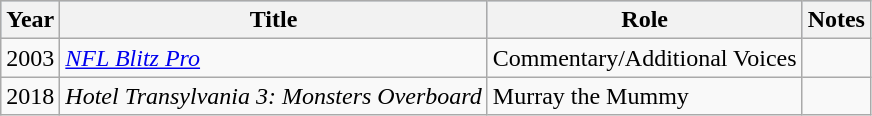<table class="wikitable sortable">
<tr style="background:#b0c4de; text-align:center;">
<th>Year</th>
<th>Title</th>
<th>Role</th>
<th>Notes</th>
</tr>
<tr>
<td>2003</td>
<td><em><a href='#'>NFL Blitz Pro</a></em></td>
<td>Commentary/Additional Voices</td>
<td></td>
</tr>
<tr>
<td>2018</td>
<td><em>Hotel Transylvania 3: Monsters Overboard</em></td>
<td>Murray the Mummy</td>
<td></td>
</tr>
</table>
